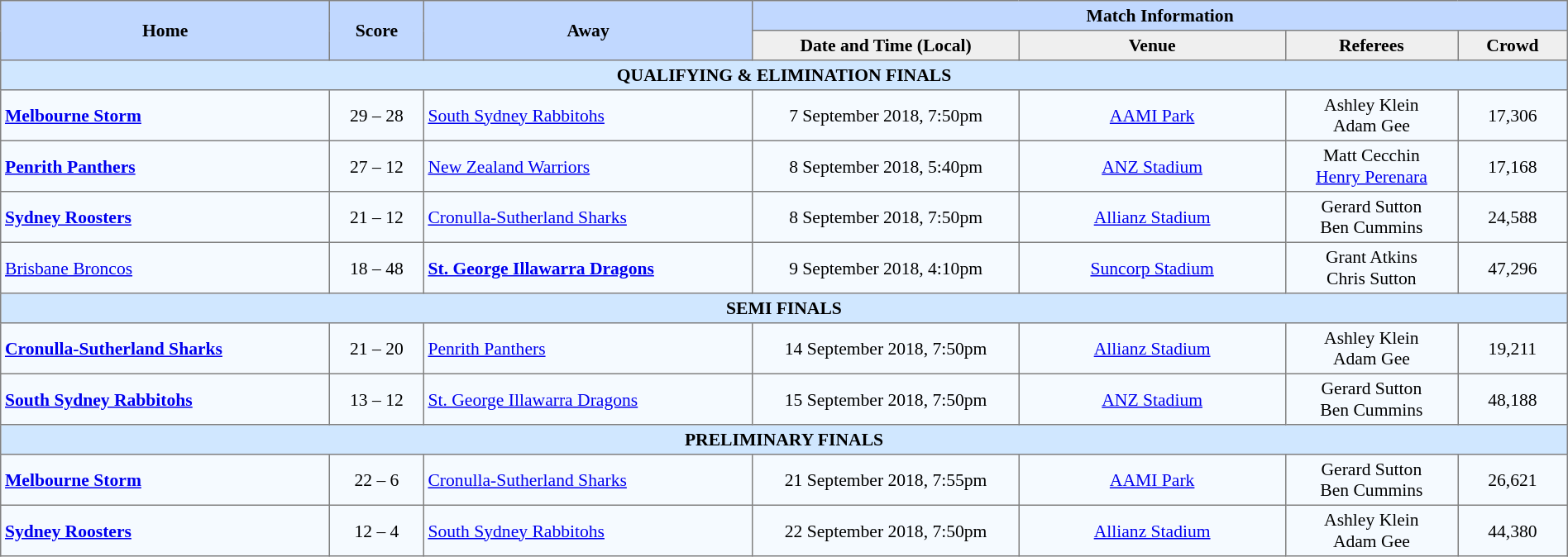<table border="1" cellpadding="3" cellspacing="0" style="border-collapse:collapse; font-size:90%; text-align:center; width:100%;">
<tr style="background:#c1d8ff;">
<th rowspan="2" style="width:21%;">Home</th>
<th rowspan="2" style="width:6%;">Score</th>
<th rowspan="2" style="width:21%;">Away</th>
<th colspan=6>Match Information</th>
</tr>
<tr style="background:#efefef;">
<th width=17%>Date and Time (Local)</th>
<th width=17%>Venue</th>
<th width=11%>Referees</th>
<th width=7%>Crowd</th>
</tr>
<tr style="background:#d0e7ff;">
<td colspan=7><strong>QUALIFYING & ELIMINATION FINALS</strong></td>
</tr>
<tr style="background:#f5faff;">
<td align=left> <strong><a href='#'>Melbourne Storm</a></strong></td>
<td>29 – 28</td>
<td align=left> <a href='#'>South Sydney Rabbitohs</a></td>
<td>7 September 2018, 7:50pm</td>
<td><a href='#'>AAMI Park</a></td>
<td>Ashley Klein<br>Adam Gee</td>
<td>17,306</td>
</tr>
<tr style="background:#f5faff;">
<td align=left> <strong><a href='#'>Penrith Panthers</a></strong></td>
<td>27 – 12</td>
<td align=left> <a href='#'>New Zealand Warriors</a></td>
<td>8 September 2018, 5:40pm</td>
<td><a href='#'>ANZ Stadium</a></td>
<td>Matt Cecchin<br><a href='#'>Henry Perenara</a></td>
<td>17,168</td>
</tr>
<tr style="background:#f5faff;">
<td align=left> <strong><a href='#'>Sydney Roosters</a></strong></td>
<td>21 – 12</td>
<td align=left> <a href='#'>Cronulla-Sutherland Sharks</a></td>
<td>8 September 2018, 7:50pm</td>
<td><a href='#'>Allianz Stadium</a></td>
<td>Gerard Sutton<br>Ben Cummins</td>
<td>24,588</td>
</tr>
<tr style="background:#f5faff;">
<td align=left> <a href='#'>Brisbane Broncos</a></td>
<td>18 – 48</td>
<td align=left> <strong><a href='#'>St. George Illawarra Dragons</a></strong></td>
<td>9 September 2018, 4:10pm</td>
<td><a href='#'>Suncorp Stadium</a></td>
<td>Grant Atkins<br>Chris Sutton</td>
<td>47,296</td>
</tr>
<tr style="background:#d0e7ff;">
<td colspan=7><strong>SEMI FINALS</strong></td>
</tr>
<tr style="background:#f5faff;">
<td align=left> <strong><a href='#'>Cronulla-Sutherland Sharks</a></strong></td>
<td>21 – 20</td>
<td align=left> <a href='#'>Penrith Panthers</a></td>
<td>14 September 2018, 7:50pm</td>
<td><a href='#'>Allianz Stadium</a></td>
<td>Ashley Klein<br>Adam Gee</td>
<td>19,211</td>
</tr>
<tr style="background:#f5faff;">
<td align=left> <strong><a href='#'>South Sydney Rabbitohs</a></strong></td>
<td>13 – 12</td>
<td align=left> <a href='#'>St. George Illawarra Dragons</a></td>
<td>15 September 2018, 7:50pm</td>
<td><a href='#'>ANZ Stadium</a></td>
<td>Gerard Sutton<br>Ben Cummins</td>
<td>48,188</td>
</tr>
<tr style="background:#d0e7ff;">
<td colspan=7><strong>PRELIMINARY FINALS</strong></td>
</tr>
<tr style="background:#f5faff;">
<td align=left> <strong><a href='#'>Melbourne Storm</a></strong></td>
<td>22 – 6</td>
<td align=left> <a href='#'>Cronulla-Sutherland Sharks</a></td>
<td>21 September 2018, 7:55pm</td>
<td><a href='#'>AAMI Park</a></td>
<td>Gerard Sutton<br>Ben Cummins</td>
<td>26,621</td>
</tr>
<tr style="background:#f5faff;">
<td align=left> <strong><a href='#'>Sydney Roosters</a></strong></td>
<td>12 – 4</td>
<td align=left> <a href='#'>South Sydney Rabbitohs</a></td>
<td>22 September 2018, 7:50pm</td>
<td><a href='#'>Allianz Stadium</a></td>
<td>Ashley Klein<br>Adam Gee</td>
<td>44,380</td>
</tr>
</table>
